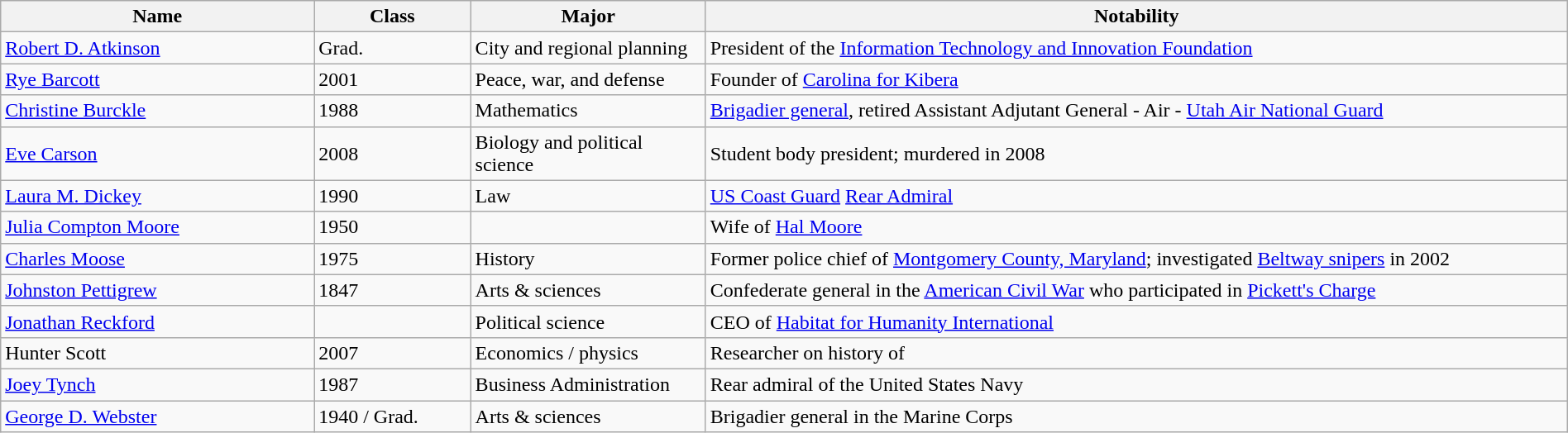<table class="wikitable" width="100%">
<tr>
<th width="20%">Name</th>
<th width="10%">Class</th>
<th width="15%">Major</th>
<th width="55%">Notability</th>
</tr>
<tr>
<td><a href='#'>Robert D. Atkinson</a></td>
<td>Grad.</td>
<td>City and regional planning</td>
<td>President of the <a href='#'>Information Technology and Innovation Foundation</a></td>
</tr>
<tr>
<td><a href='#'>Rye Barcott</a></td>
<td>2001</td>
<td>Peace, war, and defense</td>
<td>Founder of <a href='#'>Carolina for Kibera</a></td>
</tr>
<tr>
<td><a href='#'>Christine Burckle</a></td>
<td>1988</td>
<td>Mathematics</td>
<td><a href='#'>Brigadier general</a>, retired Assistant Adjutant General - Air - <a href='#'>Utah Air National Guard</a></td>
</tr>
<tr>
<td><a href='#'>Eve Carson</a></td>
<td>2008</td>
<td>Biology and political science</td>
<td>Student body president; murdered in 2008</td>
</tr>
<tr>
<td><a href='#'>Laura M. Dickey</a></td>
<td>1990</td>
<td>Law</td>
<td><a href='#'>US Coast Guard</a> <a href='#'>Rear Admiral</a></td>
</tr>
<tr>
<td><a href='#'>Julia Compton Moore</a></td>
<td>1950</td>
<td></td>
<td>Wife of <a href='#'>Hal Moore</a></td>
</tr>
<tr>
<td><a href='#'>Charles Moose</a></td>
<td>1975</td>
<td>History</td>
<td>Former police chief of <a href='#'>Montgomery County, Maryland</a>; investigated <a href='#'>Beltway snipers</a> in 2002</td>
</tr>
<tr>
<td><a href='#'>Johnston Pettigrew</a></td>
<td>1847</td>
<td>Arts & sciences</td>
<td>Confederate general in the <a href='#'>American Civil War</a> who participated in <a href='#'>Pickett's Charge</a></td>
</tr>
<tr>
<td><a href='#'>Jonathan Reckford</a></td>
<td></td>
<td>Political science</td>
<td>CEO of <a href='#'>Habitat for Humanity International</a></td>
</tr>
<tr>
<td>Hunter Scott</td>
<td>2007</td>
<td>Economics / physics</td>
<td>Researcher on history of </td>
</tr>
<tr>
<td><a href='#'>Joey Tynch</a></td>
<td>1987</td>
<td>Business Administration</td>
<td>Rear admiral of the United States Navy</td>
</tr>
<tr>
<td><a href='#'>George D. Webster</a></td>
<td>1940 / Grad.</td>
<td>Arts & sciences</td>
<td>Brigadier general in the Marine Corps</td>
</tr>
</table>
